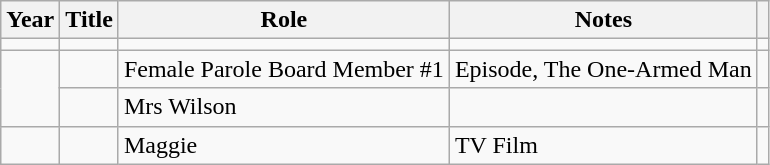<table class="wikitable sortable plainrowheaders unsortable">
<tr>
<th scope="col">Year</th>
<th scope="col">Title</th>
<th scope="col">Role</th>
<th scope="col" class="unsortable">Notes</th>
<th scope="col" class="unsortable"></th>
</tr>
<tr>
<td></td>
<td><em></em></td>
<td></td>
<td></td>
<td style="text-align:center;"></td>
</tr>
<tr>
<td rowspan=2></td>
<td><em></em></td>
<td>Female Parole Board Member #1</td>
<td>Episode, The One-Armed Man</td>
<td style="text-align:center;"></td>
</tr>
<tr>
<td><em></em></td>
<td>Mrs Wilson</td>
<td></td>
<td style="text-align:center;"></td>
</tr>
<tr>
<td></td>
<td><em></em></td>
<td>Maggie</td>
<td>TV Film</td>
<td style="text-align:center;"></td>
</tr>
</table>
